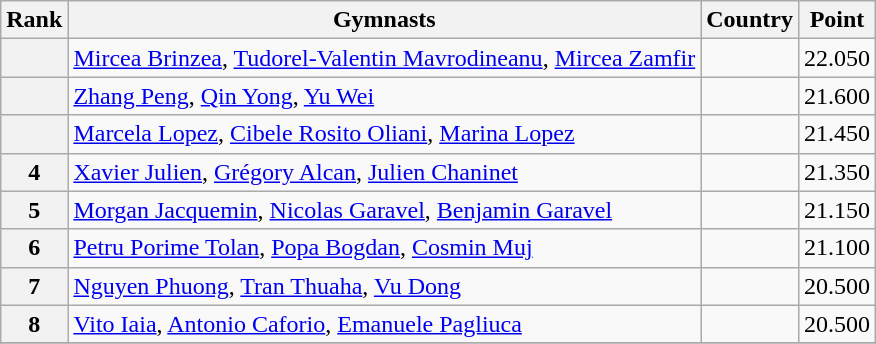<table class="wikitable sortable">
<tr>
<th>Rank</th>
<th>Gymnasts</th>
<th>Country</th>
<th>Point</th>
</tr>
<tr>
<th></th>
<td><a href='#'>Mircea Brinzea</a>, <a href='#'>Tudorel-Valentin Mavrodineanu</a>, <a href='#'>Mircea Zamfir</a></td>
<td></td>
<td>22.050</td>
</tr>
<tr>
<th></th>
<td><a href='#'>Zhang Peng</a>, <a href='#'>Qin Yong</a>, <a href='#'>Yu Wei</a></td>
<td></td>
<td>21.600</td>
</tr>
<tr>
<th></th>
<td><a href='#'>Marcela Lopez</a>, <a href='#'>Cibele Rosito Oliani</a>, <a href='#'>Marina Lopez</a></td>
<td></td>
<td>21.450</td>
</tr>
<tr>
<th>4</th>
<td><a href='#'>Xavier Julien</a>, <a href='#'>Grégory Alcan</a>, <a href='#'>Julien Chaninet</a></td>
<td></td>
<td>21.350</td>
</tr>
<tr>
<th>5</th>
<td><a href='#'>Morgan Jacquemin</a>, <a href='#'>Nicolas Garavel</a>, <a href='#'>Benjamin Garavel</a></td>
<td></td>
<td>21.150</td>
</tr>
<tr>
<th>6</th>
<td><a href='#'>Petru Porime Tolan</a>, <a href='#'>Popa Bogdan</a>, <a href='#'>Cosmin Muj</a></td>
<td></td>
<td>21.100</td>
</tr>
<tr>
<th>7</th>
<td><a href='#'>Nguyen Phuong</a>, <a href='#'>Tran Thuaha</a>, <a href='#'>Vu Dong</a></td>
<td></td>
<td>20.500</td>
</tr>
<tr>
<th>8</th>
<td><a href='#'>Vito Iaia</a>, <a href='#'>Antonio Caforio</a>, <a href='#'>Emanuele Pagliuca</a></td>
<td></td>
<td>20.500</td>
</tr>
<tr>
</tr>
</table>
